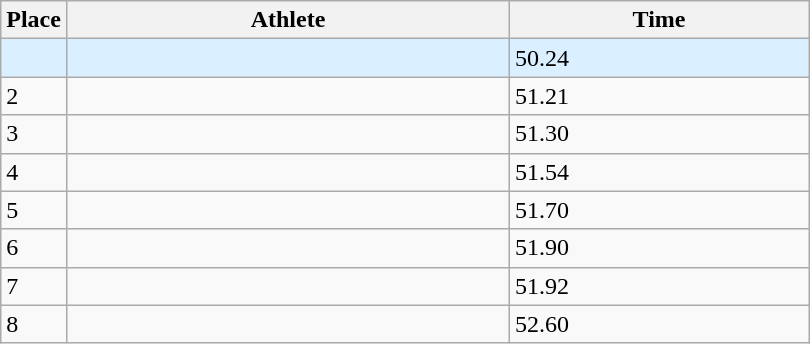<table class=wikitable>
<tr>
<th>Place</th>
<th style="width:18em">Athlete</th>
<th style="width:12em">Time</th>
</tr>
<tr style="background:#daefff;">
<td></td>
<td></td>
<td>50.24</td>
</tr>
<tr>
<td>2</td>
<td></td>
<td>51.21</td>
</tr>
<tr>
<td>3</td>
<td></td>
<td>51.30</td>
</tr>
<tr>
<td>4</td>
<td></td>
<td>51.54</td>
</tr>
<tr>
<td>5</td>
<td></td>
<td>51.70</td>
</tr>
<tr>
<td>6</td>
<td></td>
<td>51.90</td>
</tr>
<tr>
<td>7</td>
<td></td>
<td>51.92</td>
</tr>
<tr>
<td>8</td>
<td></td>
<td>52.60</td>
</tr>
</table>
